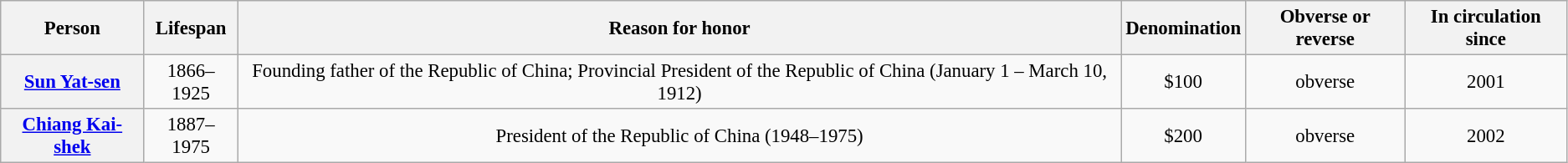<table class="wikitable" style="font-size: 95%; text-align:center;">
<tr>
<th>Person</th>
<th>Lifespan</th>
<th>Reason for honor</th>
<th>Denomination</th>
<th>Obverse or reverse</th>
<th>In circulation since</th>
</tr>
<tr>
<th><a href='#'>Sun Yat-sen</a></th>
<td>1866–1925</td>
<td>Founding father of the Republic of China; Provincial President of the Republic of China (January 1 – March 10, 1912)</td>
<td>$100</td>
<td>obverse</td>
<td>2001</td>
</tr>
<tr>
<th><a href='#'>Chiang Kai-shek</a></th>
<td>1887–1975</td>
<td>President of the Republic of China (1948–1975)</td>
<td>$200</td>
<td>obverse</td>
<td>2002</td>
</tr>
</table>
